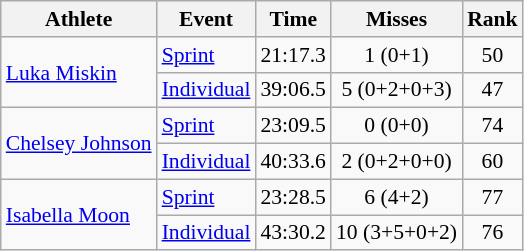<table class="wikitable" style="font-size:90%; text-align:center;">
<tr>
<th>Athlete</th>
<th>Event</th>
<th>Time</th>
<th>Misses</th>
<th>Rank</th>
</tr>
<tr>
<td rowspan=2 align=left><a href='#'>Luka Miskin</a></td>
<td align=left><a href='#'>Sprint</a></td>
<td>21:17.3</td>
<td>1 (0+1)</td>
<td>50</td>
</tr>
<tr>
<td align=left><a href='#'>Individual</a></td>
<td>39:06.5</td>
<td>5 (0+2+0+3)</td>
<td>47</td>
</tr>
<tr>
<td rowspan=2 align=left><a href='#'>Chelsey Johnson</a></td>
<td align=left><a href='#'>Sprint</a></td>
<td>23:09.5</td>
<td>0 (0+0)</td>
<td>74</td>
</tr>
<tr>
<td align=left><a href='#'>Individual</a></td>
<td>40:33.6</td>
<td>2 (0+2+0+0)</td>
<td>60</td>
</tr>
<tr>
<td rowspan=2 align=left><a href='#'>Isabella Moon</a></td>
<td align=left><a href='#'>Sprint</a></td>
<td>23:28.5</td>
<td>6 (4+2)</td>
<td>77</td>
</tr>
<tr>
<td align=left><a href='#'>Individual</a></td>
<td>43:30.2</td>
<td>10 (3+5+0+2)</td>
<td>76</td>
</tr>
</table>
